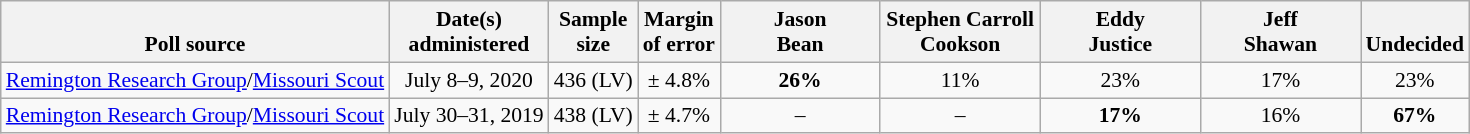<table class="wikitable" style="font-size:90%;text-align:center;">
<tr valign=bottom>
<th>Poll source</th>
<th>Date(s)<br>administered</th>
<th>Sample<br>size</th>
<th>Margin<br>of error</th>
<th style="width:100px;">Jason<br>Bean</th>
<th style="width:100px;">Stephen Carroll<br>Cookson</th>
<th style="width:100px;">Eddy<br>Justice</th>
<th style="width:100px;">Jeff<br>Shawan</th>
<th>Undecided</th>
</tr>
<tr>
<td style="text-align:left;"><a href='#'>Remington Research Group</a>/<a href='#'>Missouri Scout</a></td>
<td>July 8–9, 2020</td>
<td>436 (LV)</td>
<td>± 4.8%</td>
<td><strong>26%</strong></td>
<td>11%</td>
<td>23%</td>
<td>17%</td>
<td>23%</td>
</tr>
<tr>
<td style="text-align:left;"><a href='#'>Remington Research Group</a>/<a href='#'>Missouri Scout</a></td>
<td>July 30–31, 2019</td>
<td>438 (LV)</td>
<td>± 4.7%</td>
<td>–</td>
<td>–</td>
<td><strong>17%</strong></td>
<td>16%</td>
<td><strong>67%</strong></td>
</tr>
</table>
